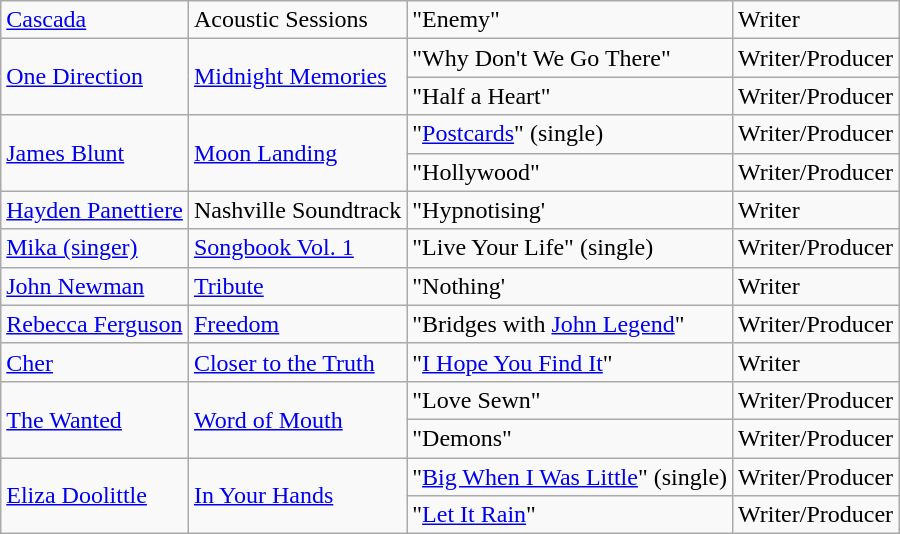<table class="wikitable">
<tr>
<td><a href='#'>Cascada</a></td>
<td>Acoustic Sessions</td>
<td>"Enemy"</td>
<td>Writer</td>
</tr>
<tr>
<td rowspan="2"><a href='#'>One Direction</a></td>
<td rowspan="2"><a href='#'>Midnight Memories</a></td>
<td>"Why Don't We Go There"</td>
<td>Writer/Producer</td>
</tr>
<tr>
<td>"Half a Heart"</td>
<td>Writer/Producer</td>
</tr>
<tr>
<td rowspan="2"><a href='#'>James Blunt</a></td>
<td rowspan="2"><a href='#'>Moon Landing</a></td>
<td>"<a href='#'>Postcards</a>" (single)</td>
<td>Writer/Producer</td>
</tr>
<tr>
<td>"Hollywood"</td>
<td>Writer/Producer</td>
</tr>
<tr>
<td><a href='#'>Hayden Panettiere</a></td>
<td>Nashville Soundtrack</td>
<td>"Hypnotising'</td>
<td>Writer</td>
</tr>
<tr>
<td><a href='#'>Mika (singer)</a></td>
<td><a href='#'>Songbook Vol. 1</a></td>
<td>"Live Your Life" (single)</td>
<td>Writer/Producer</td>
</tr>
<tr>
<td><a href='#'>John Newman</a></td>
<td><a href='#'>Tribute</a></td>
<td>"Nothing'</td>
<td>Writer</td>
</tr>
<tr>
<td><a href='#'>Rebecca Ferguson</a></td>
<td><a href='#'>Freedom</a></td>
<td>"Bridges with <a href='#'>John Legend</a>"</td>
<td>Writer/Producer</td>
</tr>
<tr>
<td><a href='#'>Cher</a></td>
<td><a href='#'>Closer to the Truth</a></td>
<td>"<a href='#'>I Hope You Find It</a>"</td>
<td>Writer</td>
</tr>
<tr>
<td rowspan="2"><a href='#'>The Wanted</a></td>
<td rowspan="2"><a href='#'>Word of Mouth</a></td>
<td>"Love Sewn"</td>
<td>Writer/Producer</td>
</tr>
<tr>
<td>"Demons"</td>
<td>Writer/Producer</td>
</tr>
<tr>
<td rowspan="2"><a href='#'>Eliza Doolittle</a></td>
<td rowspan="2"><a href='#'>In Your Hands</a></td>
<td>"<a href='#'>Big When I Was Little</a>" (single)</td>
<td>Writer/Producer</td>
</tr>
<tr>
<td>"<a href='#'>Let It Rain</a>"</td>
<td>Writer/Producer</td>
</tr>
</table>
